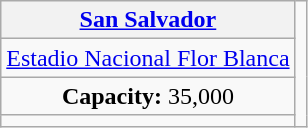<table class="wikitable" style="text-align:center">
<tr>
<th><a href='#'>San Salvador</a></th>
<td rowspan="4"></td>
</tr>
<tr>
<td><a href='#'>Estadio Nacional Flor Blanca</a></td>
</tr>
<tr>
<td><strong>Capacity:</strong> 35,000</td>
</tr>
<tr>
<td></td>
</tr>
</table>
